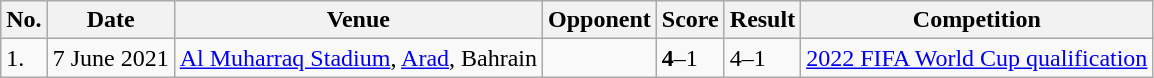<table class="wikitable">
<tr>
<th>No.</th>
<th>Date</th>
<th>Venue</th>
<th>Opponent</th>
<th>Score</th>
<th>Result</th>
<th>Competition</th>
</tr>
<tr>
<td>1.</td>
<td>7 June 2021</td>
<td><a href='#'>Al Muharraq Stadium</a>, <a href='#'>Arad</a>, Bahrain</td>
<td></td>
<td><strong>4</strong>–1</td>
<td>4–1</td>
<td><a href='#'>2022 FIFA World Cup qualification</a></td>
</tr>
</table>
